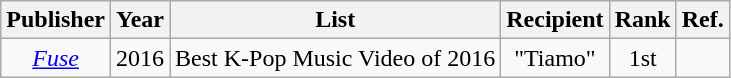<table class="wikitable">
<tr>
<th>Publisher</th>
<th>Year</th>
<th>List</th>
<th>Recipient</th>
<th>Rank</th>
<th>Ref.</th>
</tr>
<tr>
<td align="center"><a href='#'><em>Fuse</em></a></td>
<td>2016</td>
<td>Best K-Pop Music Video of 2016</td>
<td align="center">"Tiamo"</td>
<td align="center">1st</td>
<td></td>
</tr>
</table>
